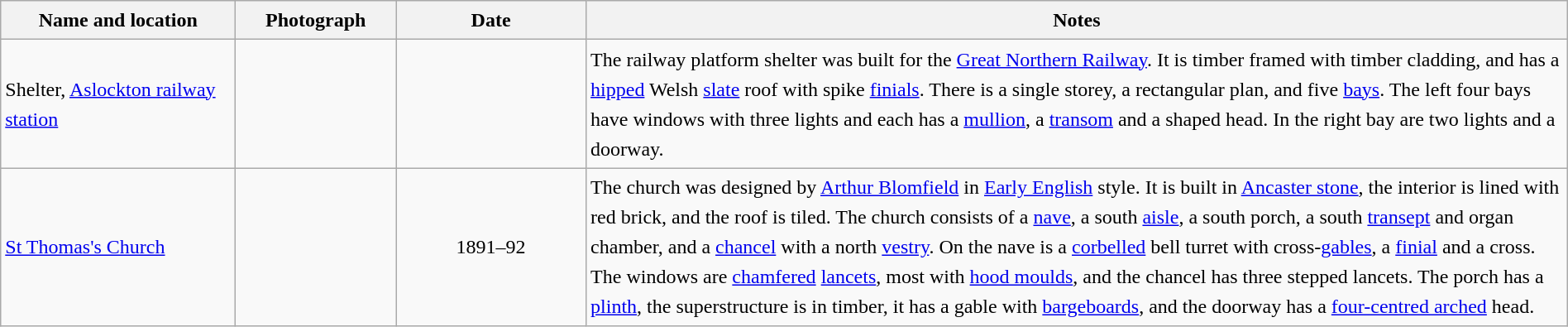<table class="wikitable sortable plainrowheaders" style="width:100%; border:0px; text-align:left; line-height:150%">
<tr>
<th scope="col"  style="width:150px">Name and location</th>
<th scope="col"  style="width:100px" class="unsortable">Photograph</th>
<th scope="col"  style="width:120px">Date</th>
<th scope="col"  style="width:650px" class="unsortable">Notes</th>
</tr>
<tr>
<td>Shelter, <a href='#'>Aslockton railway station</a><br><small></small></td>
<td></td>
<td align="center"></td>
<td>The railway platform shelter was built for the <a href='#'>Great Northern Railway</a>.  It is timber framed with timber cladding, and has a <a href='#'>hipped</a> Welsh <a href='#'>slate</a> roof with spike <a href='#'>finials</a>.  There is a single storey, a rectangular plan, and five <a href='#'>bays</a>.  The left four bays have windows with three lights and each has a <a href='#'>mullion</a>, a <a href='#'>transom</a> and a shaped head.  In the right bay are two lights and a doorway.</td>
</tr>
<tr>
<td><a href='#'>St Thomas's Church</a><br><small></small></td>
<td></td>
<td align="center">1891–92</td>
<td>The church was designed by <a href='#'>Arthur Blomfield</a> in <a href='#'>Early English</a> style.  It is built in <a href='#'>Ancaster stone</a>, the interior is lined with red brick, and the roof is tiled.  The church consists of a <a href='#'>nave</a>, a south <a href='#'>aisle</a>, a south porch, a south <a href='#'>transept</a> and organ chamber, and a <a href='#'>chancel</a> with a north <a href='#'>vestry</a>.  On the nave is a <a href='#'>corbelled</a> bell turret with cross-<a href='#'>gables</a>, a <a href='#'>finial</a> and a cross.  The windows are <a href='#'>chamfered</a> <a href='#'>lancets</a>, most with <a href='#'>hood moulds</a>, and the chancel has three stepped lancets.  The porch has a <a href='#'>plinth</a>, the superstructure is in timber, it has a gable with <a href='#'>bargeboards</a>, and the doorway has a <a href='#'>four-centred arched</a> head.</td>
</tr>
<tr>
</tr>
</table>
